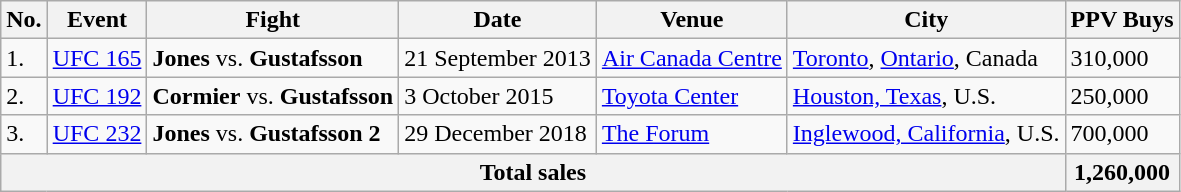<table class="wikitable sortable">
<tr>
<th>No.</th>
<th>Event</th>
<th>Fight</th>
<th>Date</th>
<th>Venue</th>
<th>City</th>
<th>PPV Buys</th>
</tr>
<tr>
<td>1.</td>
<td><a href='#'>UFC 165</a></td>
<td><strong>Jones</strong> vs. <strong>Gustafsson</strong></td>
<td>21 September 2013</td>
<td><a href='#'>Air Canada Centre</a></td>
<td><a href='#'>Toronto</a>, <a href='#'>Ontario</a>, Canada</td>
<td>310,000</td>
</tr>
<tr>
<td>2.</td>
<td><a href='#'>UFC 192</a></td>
<td><strong>Cormier</strong> vs. <strong>Gustafsson</strong></td>
<td>3 October 2015</td>
<td><a href='#'>Toyota Center</a></td>
<td><a href='#'>Houston, Texas</a>, U.S.</td>
<td>250,000</td>
</tr>
<tr>
<td>3.</td>
<td><a href='#'>UFC 232</a></td>
<td><strong>Jones</strong> vs. <strong>Gustafsson 2</strong></td>
<td>29 December 2018</td>
<td><a href='#'>The Forum</a></td>
<td><a href='#'>Inglewood, California</a>, U.S.</td>
<td>700,000</td>
</tr>
<tr>
<th colspan="6">Total sales</th>
<th>1,260,000</th>
</tr>
</table>
